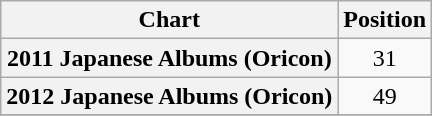<table class="wikitable sortable plainrowheaders" style="text-align:center">
<tr>
<th scope="col">Chart</th>
<th scope="col">Position</th>
</tr>
<tr>
<th scope="row">2011 Japanese Albums (Oricon)</th>
<td>31</td>
</tr>
<tr>
<th scope="row">2012 Japanese Albums (Oricon)</th>
<td>49</td>
</tr>
<tr>
</tr>
</table>
